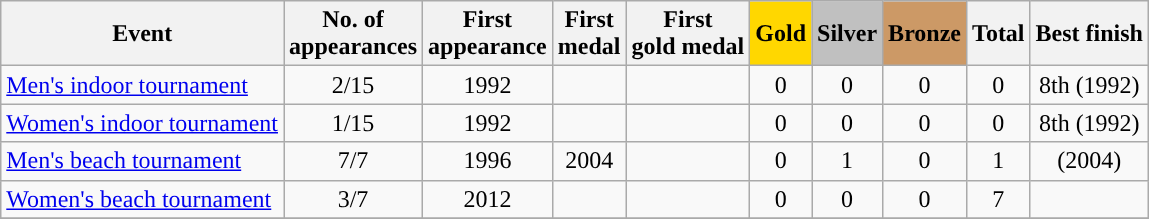<table class="wikitable sortable" style="text-align:center">
<tr>
<th>Event</th>
<th>No. of<br>appearances</th>
<th>First<br>appearance</th>
<th>First<br>medal</th>
<th>First<br>gold medal</th>
<th style="background-color:gold;">Gold</th>
<th style="background-color:silver;">Silver</th>
<th style="background-color:#c96;">Bronze</th>
<th>Total</th>
<th>Best finish</th>
</tr>
<tr>
<td align=left><a href='#'>Men's indoor tournament</a></td>
<td>2/15</td>
<td>1992</td>
<td></td>
<td></td>
<td>0</td>
<td>0</td>
<td>0</td>
<td>0</td>
<td>8th (1992)</td>
</tr>
<tr>
<td align=left><a href='#'>Women's indoor tournament</a></td>
<td>1/15</td>
<td>1992</td>
<td></td>
<td></td>
<td>0</td>
<td>0</td>
<td>0</td>
<td>0</td>
<td>8th (1992)</td>
</tr>
<tr>
<td align=left><a href='#'>Men's beach tournament</a></td>
<td>7/7</td>
<td>1996</td>
<td>2004</td>
<td></td>
<td>0</td>
<td>1</td>
<td>0</td>
<td>1</td>
<td> (2004)</td>
</tr>
<tr>
<td align=left><a href='#'>Women's beach tournament</a></td>
<td>3/7</td>
<td>2012</td>
<td></td>
<td></td>
<td>0</td>
<td>0</td>
<td>0</td>
<td>7</td>
<td></td>
</tr>
<tr>
</tr>
</table>
